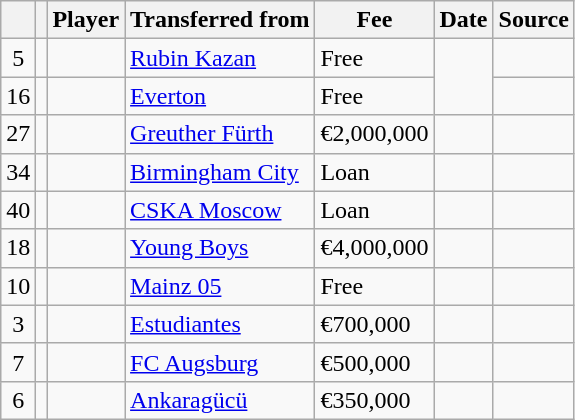<table class="wikitable plainrowheaders sortable">
<tr>
<th></th>
<th></th>
<th scope=col><strong>Player</strong></th>
<th><strong>Transferred from</strong></th>
<th !scope=col; style="width: 65px;"><strong>Fee</strong></th>
<th scope=col><strong>Date</strong></th>
<th scope=col><strong>Source</strong></th>
</tr>
<tr>
<td align=center>5</td>
<td align=center></td>
<td></td>
<td> <a href='#'>Rubin Kazan</a></td>
<td>Free</td>
<td rowspan=2></td>
<td></td>
</tr>
<tr>
<td align=center>16</td>
<td align=center></td>
<td></td>
<td> <a href='#'>Everton</a></td>
<td>Free</td>
<td></td>
</tr>
<tr>
<td align=center>27</td>
<td align=center></td>
<td></td>
<td> <a href='#'>Greuther Fürth</a></td>
<td>€2,000,000</td>
<td></td>
<td></td>
</tr>
<tr>
<td align=center>34</td>
<td align=center></td>
<td></td>
<td> <a href='#'>Birmingham City</a></td>
<td>Loan</td>
<td></td>
<td></td>
</tr>
<tr>
<td align=center>40</td>
<td align=center></td>
<td></td>
<td> <a href='#'>CSKA Moscow</a></td>
<td>Loan</td>
<td></td>
<td></td>
</tr>
<tr>
<td align=center>18</td>
<td align=center></td>
<td></td>
<td> <a href='#'>Young Boys</a></td>
<td>€4,000,000</td>
<td></td>
<td></td>
</tr>
<tr>
<td align=center>10</td>
<td align=center></td>
<td></td>
<td> <a href='#'>Mainz 05</a></td>
<td>Free</td>
<td></td>
<td></td>
</tr>
<tr>
<td align=center>3</td>
<td align=center></td>
<td></td>
<td> <a href='#'>Estudiantes</a></td>
<td>€700,000</td>
<td></td>
<td></td>
</tr>
<tr>
<td align=center>7</td>
<td align=center></td>
<td></td>
<td> <a href='#'>FC Augsburg</a></td>
<td>€500,000</td>
<td></td>
<td></td>
</tr>
<tr>
<td align=center>6</td>
<td align=center></td>
<td></td>
<td> <a href='#'>Ankaragücü</a></td>
<td>€350,000</td>
<td></td>
<td></td>
</tr>
</table>
